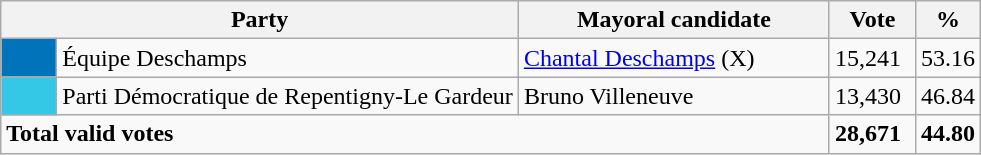<table class="wikitable">
<tr>
<th bgcolor="#DDDDFF" width="230px" colspan="2">Party</th>
<th bgcolor="#DDDDFF" width="200px">Mayoral candidate</th>
<th bgcolor="#DDDDFF" width="50px">Vote</th>
<th bgcolor="#DDDDFF" width="30px">%</th>
</tr>
<tr>
<td bgcolor=#0073BB width="30px"> </td>
<td>Équipe Deschamps</td>
<td><a href='#'>Chantal Deschamps</a> (X)</td>
<td>15,241</td>
<td>53.16</td>
</tr>
<tr>
<td bgcolor=#35C7E6 width="30px"> </td>
<td>Parti Démocratique de Repentigny-Le Gardeur</td>
<td>Bruno Villeneuve</td>
<td>13,430</td>
<td>46.84</td>
</tr>
<tr>
<td colspan="3"><strong>Total valid votes</strong></td>
<td><strong>28,671</strong></td>
<td><strong>44.80</strong></td>
</tr>
</table>
